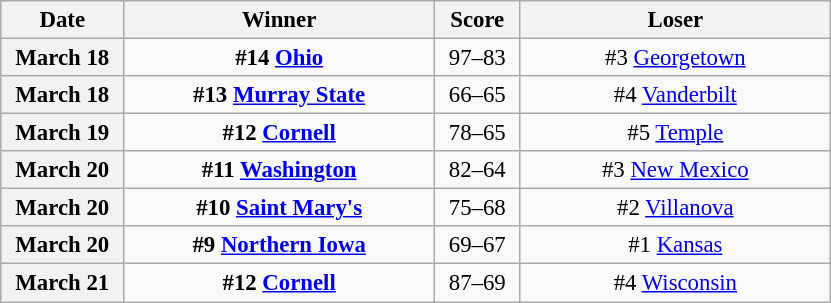<table class="wikitable" align="center" style="font-size:95%;">
<tr>
<th width="75">Date</th>
<th width="200">Winner</th>
<th width="50">Score</th>
<th width="200">Loser</th>
</tr>
<tr>
<th>March 18</th>
<td align="center"><strong>#14 <a href='#'>Ohio</a></strong></td>
<td align="center">97–83</td>
<td align="center">#3 <a href='#'>Georgetown</a></td>
</tr>
<tr>
<th>March 18</th>
<td align="center"><strong>#13 <a href='#'>Murray State</a></strong></td>
<td align="center">66–65</td>
<td align="center">#4 <a href='#'>Vanderbilt</a></td>
</tr>
<tr>
<th>March 19</th>
<td align="center"><strong>#12 <a href='#'>Cornell</a></strong></td>
<td align="center">78–65</td>
<td align="center">#5 <a href='#'>Temple</a></td>
</tr>
<tr>
<th>March 20</th>
<td align="center"><strong>#11 <a href='#'>Washington</a></strong></td>
<td align="center">82–64</td>
<td align="center">#3 <a href='#'>New Mexico</a></td>
</tr>
<tr>
<th>March 20</th>
<td align="center"><strong>#10 <a href='#'>Saint Mary's</a></strong></td>
<td align="center">75–68</td>
<td align="center">#2 <a href='#'>Villanova</a></td>
</tr>
<tr>
<th>March 20</th>
<td align="center"><strong>#9 <a href='#'>Northern Iowa</a></strong></td>
<td align="center">69–67</td>
<td align="center">#1 <a href='#'>Kansas</a></td>
</tr>
<tr>
<th>March 21</th>
<td align="center"><strong>#12 <a href='#'>Cornell</a></strong></td>
<td align="center">87–69</td>
<td align="center">#4 <a href='#'>Wisconsin</a></td>
</tr>
</table>
